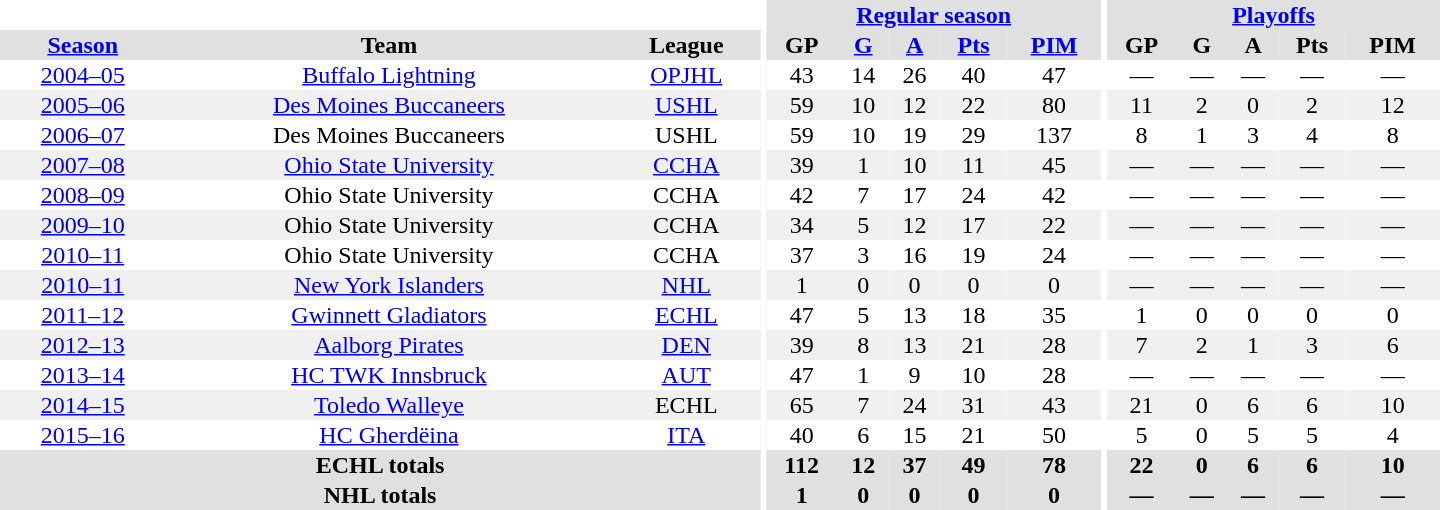<table border="0" cellpadding="1" cellspacing="0" style="text-align:center; width:60em">
<tr bgcolor="#e0e0e0">
<th colspan="3" bgcolor="#ffffff"></th>
<th rowspan="99" bgcolor="#ffffff"></th>
<th colspan="5"><a href='#'>Regular season</a></th>
<th rowspan="99" bgcolor="#ffffff"></th>
<th colspan="5"><a href='#'>Playoffs</a></th>
</tr>
<tr bgcolor="#e0e0e0">
<th><a href='#'>Season</a></th>
<th>Team</th>
<th>League</th>
<th>GP</th>
<th><a href='#'>G</a></th>
<th><a href='#'>A</a></th>
<th><a href='#'>Pts</a></th>
<th><a href='#'>PIM</a></th>
<th>GP</th>
<th>G</th>
<th>A</th>
<th>Pts</th>
<th>PIM</th>
</tr>
<tr>
<td><a href='#'>2004–05</a></td>
<td><a href='#'>Buffalo Lightning</a></td>
<td><a href='#'>OPJHL</a></td>
<td>43</td>
<td>14</td>
<td>26</td>
<td>40</td>
<td>47</td>
<td>—</td>
<td>—</td>
<td>—</td>
<td>—</td>
<td>—</td>
</tr>
<tr bgcolor="#f0f0f0">
<td><a href='#'>2005–06</a></td>
<td><a href='#'>Des Moines Buccaneers</a></td>
<td><a href='#'>USHL</a></td>
<td>59</td>
<td>10</td>
<td>12</td>
<td>22</td>
<td>80</td>
<td>11</td>
<td>2</td>
<td>0</td>
<td>2</td>
<td>12</td>
</tr>
<tr>
<td><a href='#'>2006–07</a></td>
<td>Des Moines Buccaneers</td>
<td>USHL</td>
<td>59</td>
<td>10</td>
<td>19</td>
<td>29</td>
<td>137</td>
<td>8</td>
<td>1</td>
<td>3</td>
<td>4</td>
<td>8</td>
</tr>
<tr bgcolor="#f0f0f0">
<td><a href='#'>2007–08</a></td>
<td><a href='#'>Ohio State University</a></td>
<td><a href='#'>CCHA</a></td>
<td>39</td>
<td>1</td>
<td>10</td>
<td>11</td>
<td>45</td>
<td>—</td>
<td>—</td>
<td>—</td>
<td>—</td>
<td>—</td>
</tr>
<tr>
<td><a href='#'>2008–09</a></td>
<td>Ohio State University</td>
<td>CCHA</td>
<td>42</td>
<td>7</td>
<td>17</td>
<td>24</td>
<td>42</td>
<td>—</td>
<td>—</td>
<td>—</td>
<td>—</td>
<td>—</td>
</tr>
<tr bgcolor="#f0f0f0">
<td><a href='#'>2009–10</a></td>
<td>Ohio State University</td>
<td>CCHA</td>
<td>34</td>
<td>5</td>
<td>12</td>
<td>17</td>
<td>22</td>
<td>—</td>
<td>—</td>
<td>—</td>
<td>—</td>
<td>—</td>
</tr>
<tr>
<td><a href='#'>2010–11</a></td>
<td>Ohio State University</td>
<td>CCHA</td>
<td>37</td>
<td>3</td>
<td>16</td>
<td>19</td>
<td>24</td>
<td>—</td>
<td>—</td>
<td>—</td>
<td>—</td>
<td>—</td>
</tr>
<tr bgcolor="#f0f0f0">
<td><a href='#'>2010–11</a></td>
<td><a href='#'>New York Islanders</a></td>
<td><a href='#'>NHL</a></td>
<td>1</td>
<td>0</td>
<td>0</td>
<td>0</td>
<td>0</td>
<td>—</td>
<td>—</td>
<td>—</td>
<td>—</td>
<td>—</td>
</tr>
<tr>
<td><a href='#'>2011–12</a></td>
<td><a href='#'>Gwinnett Gladiators</a></td>
<td><a href='#'>ECHL</a></td>
<td>47</td>
<td>5</td>
<td>13</td>
<td>18</td>
<td>35</td>
<td>1</td>
<td>0</td>
<td>0</td>
<td>0</td>
<td>0</td>
</tr>
<tr bgcolor="#f0f0f0">
<td><a href='#'>2012–13</a></td>
<td><a href='#'>Aalborg Pirates</a></td>
<td><a href='#'>DEN</a></td>
<td>39</td>
<td>8</td>
<td>13</td>
<td>21</td>
<td>28</td>
<td>7</td>
<td>2</td>
<td>1</td>
<td>3</td>
<td>6</td>
</tr>
<tr>
<td><a href='#'>2013–14</a></td>
<td><a href='#'>HC TWK Innsbruck</a></td>
<td><a href='#'>AUT</a></td>
<td>47</td>
<td>1</td>
<td>9</td>
<td>10</td>
<td>28</td>
<td>—</td>
<td>—</td>
<td>—</td>
<td>—</td>
<td>—</td>
</tr>
<tr bgcolor="#f0f0f0">
<td><a href='#'>2014–15</a></td>
<td><a href='#'>Toledo Walleye</a></td>
<td>ECHL</td>
<td>65</td>
<td>7</td>
<td>24</td>
<td>31</td>
<td>43</td>
<td>21</td>
<td>0</td>
<td>6</td>
<td>6</td>
<td>10</td>
</tr>
<tr>
<td><a href='#'>2015–16</a></td>
<td><a href='#'>HC Gherdëina</a></td>
<td><a href='#'>ITA</a></td>
<td>40</td>
<td>6</td>
<td>15</td>
<td>21</td>
<td>50</td>
<td>5</td>
<td>0</td>
<td>5</td>
<td>5</td>
<td>4</td>
</tr>
<tr bgcolor="#e0e0e0">
<th colspan="3">ECHL totals</th>
<th>112</th>
<th>12</th>
<th>37</th>
<th>49</th>
<th>78</th>
<th>22</th>
<th>0</th>
<th>6</th>
<th>6</th>
<th>10</th>
</tr>
<tr bgcolor="#e0e0e0">
<th colspan="3">NHL totals</th>
<th>1</th>
<th>0</th>
<th>0</th>
<th>0</th>
<th>0</th>
<th>—</th>
<th>—</th>
<th>—</th>
<th>—</th>
<th>—</th>
</tr>
</table>
